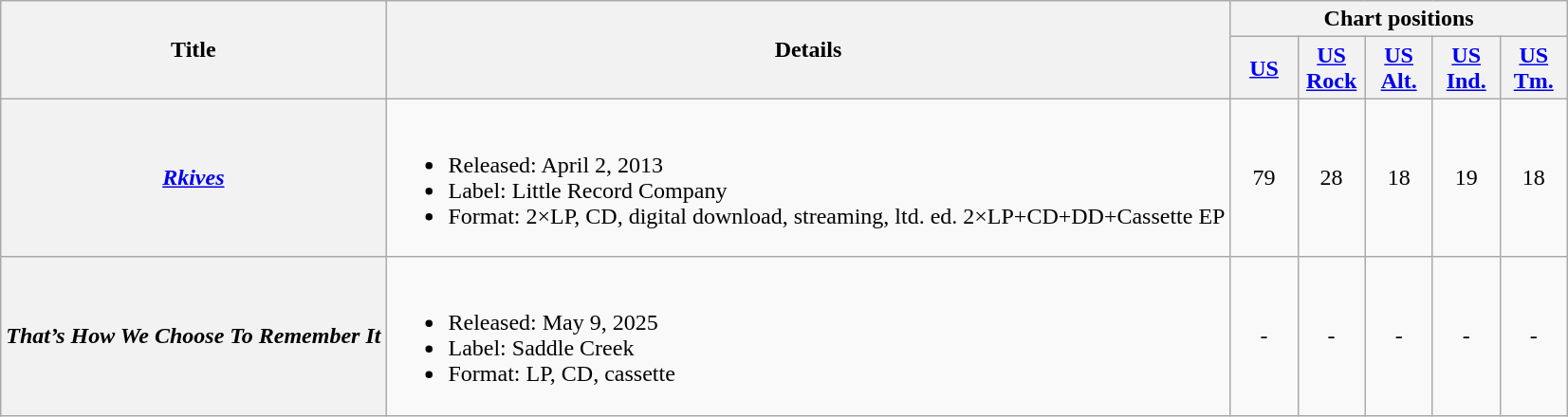<table class="wikitable plainrowheaders">
<tr>
<th rowspan="2">Title</th>
<th rowspan="2">Details</th>
<th colspan="5">Chart positions</th>
</tr>
<tr>
<th width=40px><a href='#'>US</a><br></th>
<th width=40px><a href='#'>US<br>Rock</a><br></th>
<th width=40px><a href='#'>US<br>Alt.</a><br></th>
<th width=40px><a href='#'>US<br>Ind.</a><br></th>
<th width=40px><a href='#'>US<br>Tm.</a><br></th>
</tr>
<tr>
<th scope="row"><em><a href='#'>Rkives</a></em></th>
<td><br><ul><li>Released: April 2, 2013</li><li>Label: Little Record Company</li><li>Format: 2×LP, CD, digital download, streaming, ltd. ed. 2×LP+CD+DD+Cassette EP</li></ul></td>
<td align="center">79</td>
<td align="center">28</td>
<td align="center">18</td>
<td align="center">19</td>
<td align="center">18</td>
</tr>
<tr>
<th scope="row"><em>That’s How We Choose To Remember It</em></th>
<td><br><ul><li>Released: May 9, 2025</li><li>Label: Saddle Creek</li><li>Format: LP, CD, cassette</li></ul></td>
<td align="center">-</td>
<td align="center">-</td>
<td align="center">-</td>
<td align="center">-</td>
<td align="center">-</td>
</tr>
</table>
